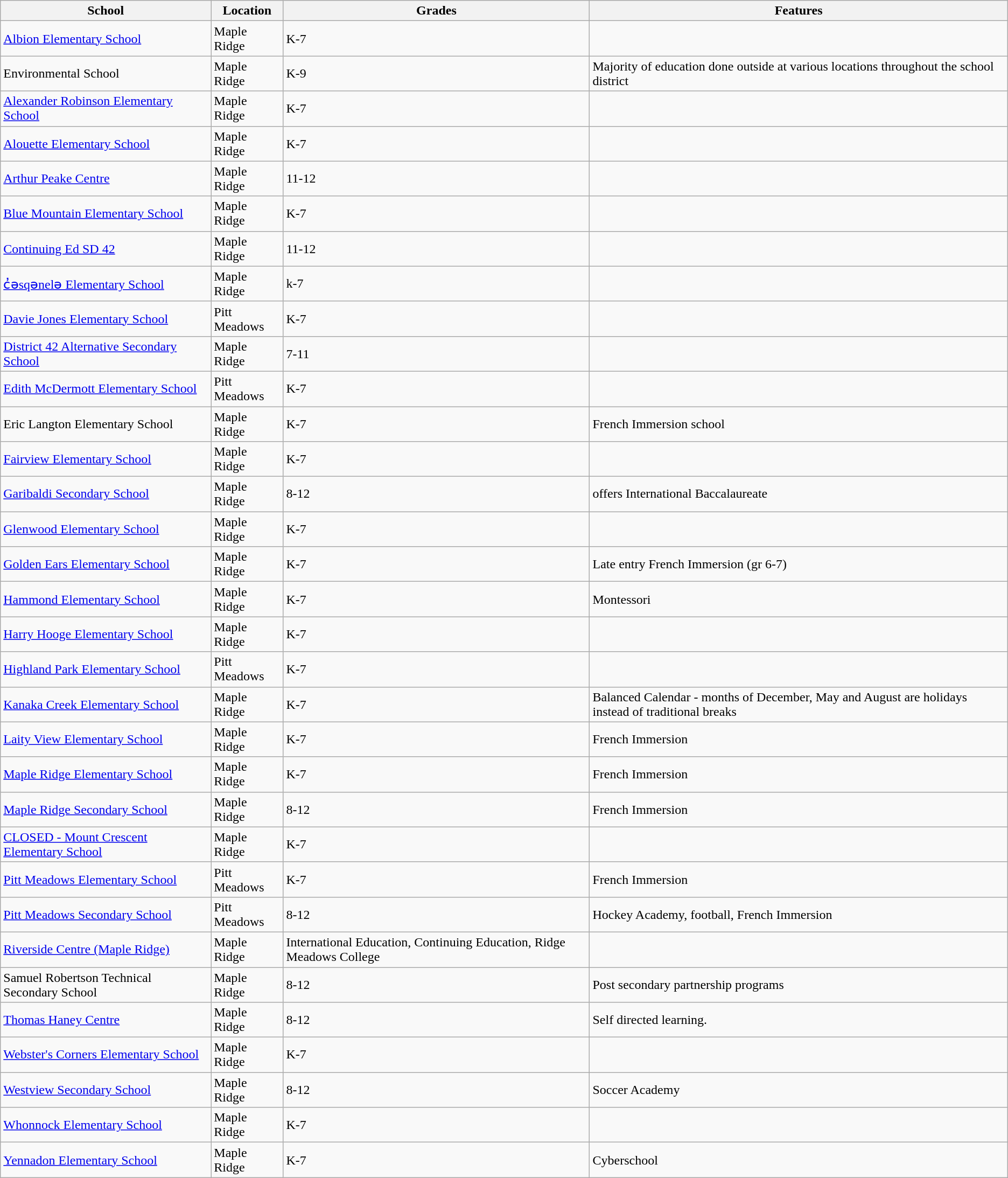<table class="wikitable">
<tr>
<th>School</th>
<th>Location</th>
<th>Grades</th>
<th>Features</th>
</tr>
<tr>
<td><a href='#'>Albion Elementary School</a></td>
<td>Maple Ridge</td>
<td>K-7</td>
<td></td>
</tr>
<tr>
<td>Environmental School</td>
<td>Maple Ridge</td>
<td>K-9</td>
<td>Majority of education done outside at various locations throughout the school district</td>
</tr>
<tr>
<td><a href='#'>Alexander Robinson Elementary School</a></td>
<td>Maple Ridge</td>
<td>K-7</td>
<td></td>
</tr>
<tr>
<td><a href='#'>Alouette Elementary School</a></td>
<td>Maple Ridge</td>
<td>K-7</td>
<td></td>
</tr>
<tr>
<td><a href='#'>Arthur Peake Centre</a></td>
<td>Maple Ridge</td>
<td>11-12</td>
<td></td>
</tr>
<tr>
<td><a href='#'>Blue Mountain Elementary School</a></td>
<td>Maple Ridge</td>
<td>K-7</td>
<td></td>
</tr>
<tr>
<td><a href='#'>Continuing Ed SD 42</a></td>
<td>Maple Ridge</td>
<td>11-12</td>
<td></td>
</tr>
<tr>
<td><a href='#'>c̓əsqənelə Elementary School</a></td>
<td>Maple Ridge</td>
<td>k-7</td>
<td></td>
</tr>
<tr>
<td><a href='#'>Davie Jones Elementary School</a></td>
<td>Pitt Meadows</td>
<td>K-7</td>
<td></td>
</tr>
<tr>
<td><a href='#'>District 42 Alternative Secondary School</a></td>
<td>Maple Ridge</td>
<td>7-11</td>
<td></td>
</tr>
<tr>
<td><a href='#'>Edith McDermott Elementary School</a></td>
<td>Pitt Meadows</td>
<td>K-7</td>
<td></td>
</tr>
<tr>
<td>Eric Langton Elementary School</td>
<td>Maple Ridge</td>
<td>K-7</td>
<td>French Immersion school</td>
</tr>
<tr>
<td><a href='#'>Fairview Elementary School</a></td>
<td>Maple Ridge</td>
<td>K-7</td>
<td></td>
</tr>
<tr>
<td><a href='#'>Garibaldi Secondary School</a></td>
<td>Maple Ridge</td>
<td>8-12</td>
<td>offers International Baccalaureate</td>
</tr>
<tr>
<td><a href='#'>Glenwood Elementary School</a></td>
<td>Maple Ridge</td>
<td>K-7</td>
<td></td>
</tr>
<tr>
<td><a href='#'>Golden Ears Elementary School</a></td>
<td>Maple Ridge</td>
<td>K-7</td>
<td>Late entry French Immersion (gr 6-7)</td>
</tr>
<tr>
<td><a href='#'>Hammond Elementary School</a></td>
<td>Maple Ridge</td>
<td>K-7</td>
<td>Montessori</td>
</tr>
<tr>
<td><a href='#'>Harry Hooge Elementary School</a></td>
<td>Maple Ridge</td>
<td>K-7</td>
<td></td>
</tr>
<tr>
<td><a href='#'>Highland Park Elementary School</a></td>
<td>Pitt Meadows</td>
<td>K-7</td>
<td></td>
</tr>
<tr>
<td><a href='#'>Kanaka Creek Elementary School</a></td>
<td>Maple Ridge</td>
<td>K-7</td>
<td>Balanced Calendar - months of December, May and August are holidays instead of traditional breaks</td>
</tr>
<tr>
<td><a href='#'>Laity View Elementary School</a></td>
<td>Maple Ridge</td>
<td>K-7</td>
<td>French Immersion</td>
</tr>
<tr>
<td><a href='#'>Maple Ridge Elementary School</a></td>
<td>Maple Ridge</td>
<td>K-7</td>
<td>French Immersion</td>
</tr>
<tr>
<td><a href='#'>Maple Ridge Secondary School</a></td>
<td>Maple Ridge</td>
<td>8-12</td>
<td>French Immersion</td>
</tr>
<tr>
<td><a href='#'>CLOSED - Mount Crescent Elementary School</a></td>
<td>Maple Ridge</td>
<td>K-7</td>
<td></td>
</tr>
<tr>
<td><a href='#'>Pitt Meadows Elementary School</a></td>
<td>Pitt Meadows</td>
<td>K-7</td>
<td>French Immersion</td>
</tr>
<tr>
<td><a href='#'>Pitt Meadows Secondary School</a></td>
<td>Pitt Meadows</td>
<td>8-12</td>
<td>Hockey Academy, football, French Immersion</td>
</tr>
<tr>
<td><a href='#'>Riverside Centre (Maple Ridge)</a></td>
<td>Maple Ridge</td>
<td>International Education, Continuing Education, Ridge Meadows College</td>
<td></td>
</tr>
<tr>
<td>Samuel Robertson Technical Secondary School</td>
<td>Maple Ridge</td>
<td>8-12</td>
<td>Post secondary partnership programs</td>
</tr>
<tr>
<td><a href='#'>Thomas Haney Centre</a></td>
<td>Maple Ridge</td>
<td>8-12</td>
<td>Self directed learning.</td>
</tr>
<tr>
<td><a href='#'>Webster's Corners Elementary School</a></td>
<td>Maple Ridge</td>
<td>K-7</td>
<td></td>
</tr>
<tr>
<td><a href='#'>Westview Secondary School</a></td>
<td>Maple Ridge</td>
<td>8-12</td>
<td>Soccer Academy</td>
</tr>
<tr>
<td><a href='#'>Whonnock Elementary School</a></td>
<td>Maple Ridge</td>
<td>K-7</td>
<td></td>
</tr>
<tr>
<td><a href='#'>Yennadon Elementary School</a></td>
<td>Maple Ridge</td>
<td>K-7</td>
<td>Cyberschool</td>
</tr>
</table>
